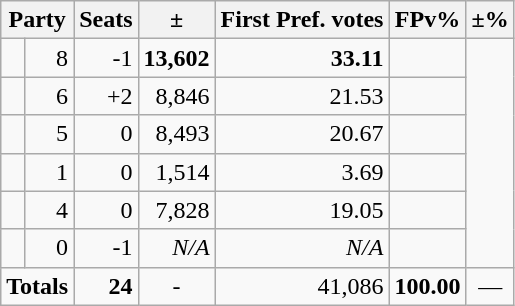<table class=wikitable>
<tr>
<th colspan=2 align=center>Party</th>
<th valign=top>Seats</th>
<th valign=top>±</th>
<th valign=top>First Pref. votes</th>
<th valign=top>FPv%</th>
<th valign=top>±%</th>
</tr>
<tr>
<td></td>
<td align=right>8</td>
<td align=right>-1</td>
<td align=right><strong>13,602</strong></td>
<td align=right><strong>33.11</strong></td>
<td align=right></td>
</tr>
<tr>
<td></td>
<td align=right>6</td>
<td align=right>+2</td>
<td align=right>8,846</td>
<td align=right>21.53</td>
<td align=right></td>
</tr>
<tr>
<td></td>
<td align=right>5</td>
<td align=right>0</td>
<td align=right>8,493</td>
<td align=right>20.67</td>
<td align=right></td>
</tr>
<tr>
<td></td>
<td align=right>1</td>
<td align=right>0</td>
<td align=right>1,514</td>
<td align=right>3.69</td>
<td align=right></td>
</tr>
<tr>
<td></td>
<td align=right>4</td>
<td align=right>0</td>
<td align=right>7,828</td>
<td align=right>19.05</td>
<td align=right></td>
</tr>
<tr>
<td></td>
<td align=right>0</td>
<td align=right>-1</td>
<td align=right><em>N/A</em></td>
<td align=right><em>N/A</em></td>
<td align=right></td>
</tr>
<tr>
<td colspan=2 align=center><strong>Totals</strong></td>
<td align=right><strong>24</strong></td>
<td align=center>-</td>
<td align=right>41,086</td>
<td align=center><strong>100.00</strong></td>
<td align=center>—</td>
</tr>
</table>
